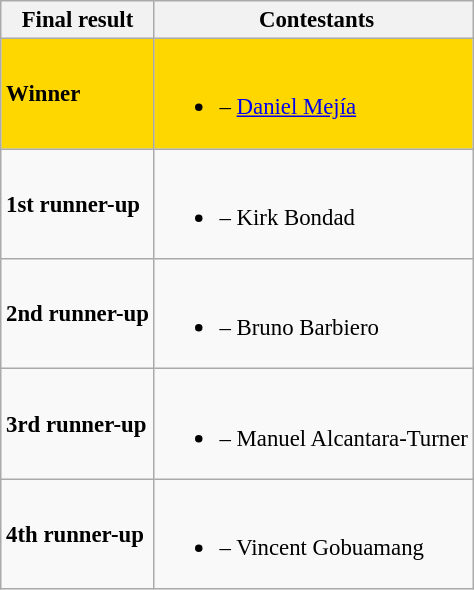<table class="wikitable sortable" style="font-size:95%;">
<tr>
<th>Final result</th>
<th> Contestants</th>
</tr>
<tr style="background:gold;">
<td><strong>Winner</strong></td>
<td><br><ul><li> – <a href='#'>Daniel Mejía</a></li></ul></td>
</tr>
<tr>
<td><strong>1st runner-up</strong></td>
<td><br><ul><li> – Kirk Bondad</li></ul></td>
</tr>
<tr>
<td><strong>2nd runner-up</strong></td>
<td><br><ul><li> – Bruno Barbiero</li></ul></td>
</tr>
<tr>
<td><strong>3rd runner-up</strong></td>
<td><br><ul><li> – Manuel Alcantara-Turner</li></ul></td>
</tr>
<tr>
<td><strong>4th runner-up</strong></td>
<td><br><ul><li> – Vincent Gobuamang</li></ul></td>
</tr>
</table>
